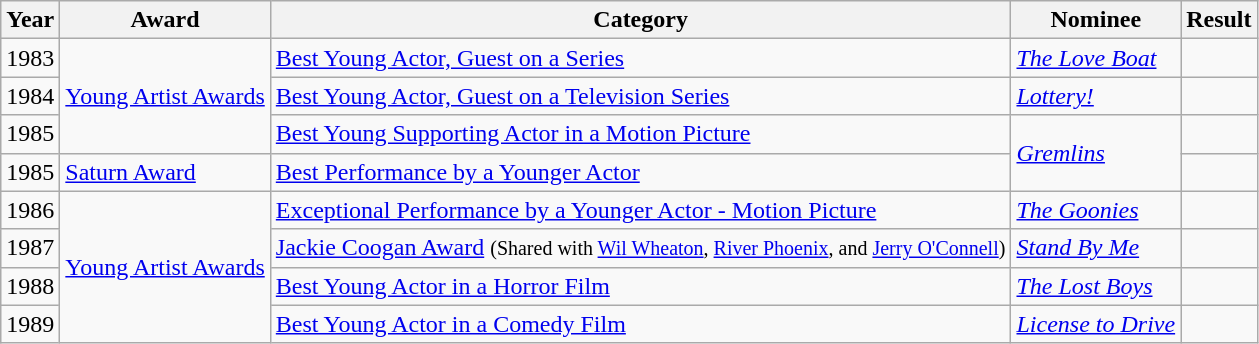<table class="wikitable">
<tr>
<th>Year</th>
<th>Award</th>
<th>Category</th>
<th>Nominee</th>
<th>Result</th>
</tr>
<tr>
<td>1983</td>
<td rowspan=3><a href='#'>Young Artist Awards</a></td>
<td><a href='#'>Best Young Actor, Guest on a Series</a></td>
<td><em><a href='#'>The Love Boat</a></em></td>
<td></td>
</tr>
<tr>
<td>1984</td>
<td><a href='#'>Best Young Actor, Guest on a Television Series</a></td>
<td><em><a href='#'>Lottery!</a></em></td>
<td></td>
</tr>
<tr>
<td>1985</td>
<td><a href='#'>Best Young Supporting Actor in a Motion Picture</a></td>
<td rowspan=2><em><a href='#'>Gremlins</a></em></td>
<td></td>
</tr>
<tr>
<td>1985</td>
<td><a href='#'>Saturn Award</a></td>
<td><a href='#'>Best Performance by a Younger Actor</a></td>
<td></td>
</tr>
<tr>
<td>1986</td>
<td rowspan=4><a href='#'>Young Artist Awards</a></td>
<td><a href='#'>Exceptional Performance by a Younger Actor - Motion Picture</a></td>
<td><em><a href='#'>The Goonies</a></em></td>
<td></td>
</tr>
<tr>
<td>1987</td>
<td><a href='#'>Jackie Coogan Award</a> <small> (Shared with <a href='#'>Wil Wheaton</a>, <a href='#'>River Phoenix</a>, and <a href='#'>Jerry O'Connell</a>) </small></td>
<td><em><a href='#'>Stand By Me</a></em></td>
<td></td>
</tr>
<tr>
<td>1988</td>
<td><a href='#'>Best Young Actor in a Horror Film</a></td>
<td><em><a href='#'>The Lost Boys</a></em></td>
<td></td>
</tr>
<tr>
<td>1989</td>
<td><a href='#'>Best Young Actor in a Comedy Film</a></td>
<td><em><a href='#'>License to Drive</a></em></td>
<td></td>
</tr>
</table>
